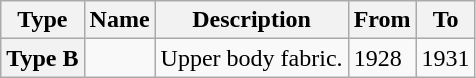<table class="wikitable plainrowheaders">
<tr>
<th>Type</th>
<th>Name</th>
<th>Description</th>
<th>From</th>
<th>To</th>
</tr>
<tr>
<th scope="row">Type B</th>
<td></td>
<td>Upper body fabric.</td>
<td>1928</td>
<td>1931</td>
</tr>
</table>
